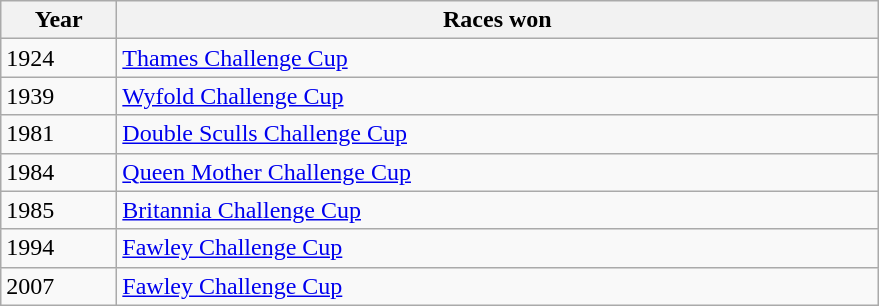<table class="wikitable">
<tr>
<th width=70>Year</th>
<th width=500>Races won</th>
</tr>
<tr>
<td>1924</td>
<td><a href='#'>Thames Challenge Cup</a></td>
</tr>
<tr>
<td>1939</td>
<td><a href='#'>Wyfold Challenge Cup</a></td>
</tr>
<tr>
<td>1981</td>
<td><a href='#'>Double Sculls Challenge Cup</a></td>
</tr>
<tr>
<td>1984</td>
<td><a href='#'>Queen Mother Challenge Cup</a></td>
</tr>
<tr>
<td>1985</td>
<td><a href='#'>Britannia Challenge Cup</a></td>
</tr>
<tr>
<td>1994</td>
<td><a href='#'>Fawley Challenge Cup</a></td>
</tr>
<tr>
<td>2007</td>
<td><a href='#'>Fawley Challenge Cup</a></td>
</tr>
</table>
